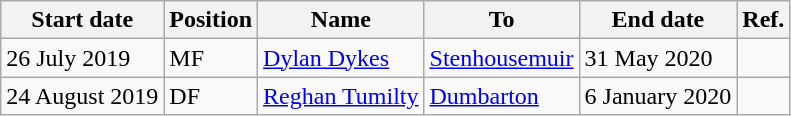<table class="wikitable">
<tr>
<th>Start date</th>
<th>Position</th>
<th>Name</th>
<th>To</th>
<th>End date</th>
<th>Ref.</th>
</tr>
<tr>
<td>26 July 2019</td>
<td>MF</td>
<td><a href='#'>Dylan Dykes</a></td>
<td><a href='#'>Stenhousemuir</a></td>
<td>31 May 2020</td>
<td></td>
</tr>
<tr>
<td>24 August 2019</td>
<td>DF</td>
<td><a href='#'>Reghan Tumilty</a></td>
<td><a href='#'>Dumbarton</a></td>
<td>6 January 2020</td>
<td></td>
</tr>
</table>
